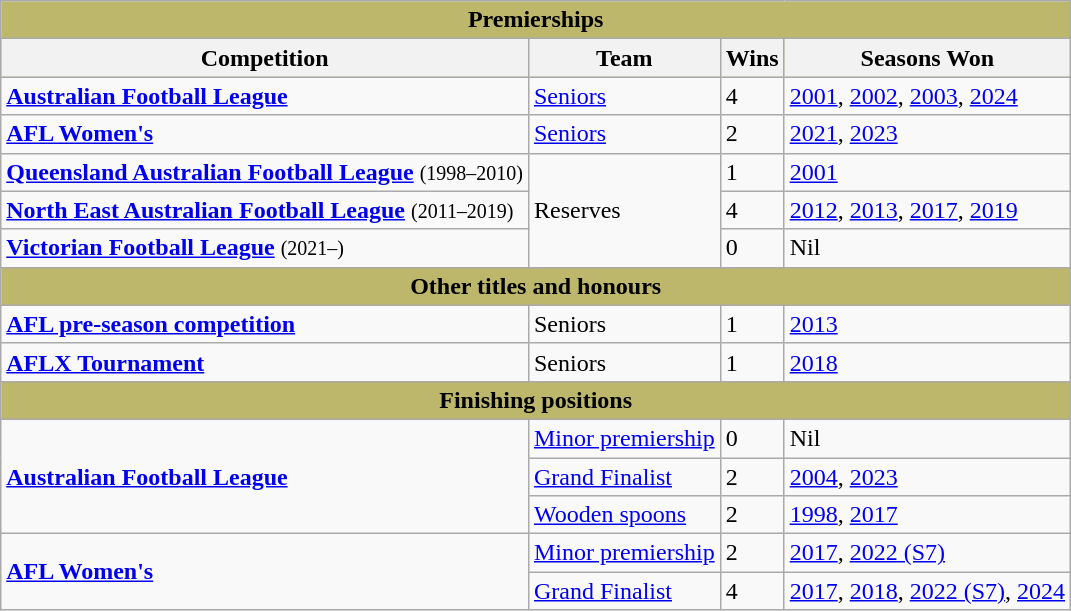<table class="wikitable">
<tr>
<td colspan="4" style="background:#bdb76b;" align="center"><strong>Premierships</strong></td>
</tr>
<tr style="background:#bdb76b;">
<th>Competition</th>
<th>Team</th>
<th>Wins</th>
<th>Seasons Won</th>
</tr>
<tr>
<td><strong><a href='#'>Australian Football League</a></strong></td>
<td><a href='#'>Seniors</a></td>
<td>4</td>
<td><a href='#'>2001</a>, <a href='#'>2002</a>, <a href='#'>2003</a>, <a href='#'>2024</a></td>
</tr>
<tr>
<td><strong><a href='#'>AFL Women's</a></strong></td>
<td><a href='#'>Seniors</a></td>
<td>2</td>
<td><a href='#'>2021</a>, <a href='#'>2023</a></td>
</tr>
<tr>
<td><strong><a href='#'>Queensland Australian Football League</a></strong> <small>(1998–2010)</small></td>
<td rowspan=3 scope="row" style="text-align: left">Reserves</td>
<td>1</td>
<td><a href='#'>2001</a></td>
</tr>
<tr>
<td><strong><a href='#'>North East Australian Football League</a></strong> <small>(2011–2019)</small></td>
<td>4</td>
<td><a href='#'>2012</a>, <a href='#'>2013</a>, <a href='#'>2017</a>, <a href='#'>2019</a></td>
</tr>
<tr>
<td><strong><a href='#'>Victorian Football League</a></strong> <small>(2021–)</small></td>
<td>0</td>
<td>Nil</td>
</tr>
<tr>
<td colspan="4" style="background:#bdb76b;" align="center"><strong>Other titles and honours</strong></td>
</tr>
<tr>
<td><strong><a href='#'>AFL pre-season competition</a></strong></td>
<td>Seniors</td>
<td>1</td>
<td><a href='#'>2013</a></td>
</tr>
<tr>
<td><strong><a href='#'>AFLX Tournament</a></strong></td>
<td>Seniors</td>
<td>1</td>
<td><a href='#'>2018</a></td>
</tr>
<tr>
<td colspan="4" style="background:#bdb76b;" align="center"><strong>Finishing positions</strong></td>
</tr>
<tr>
<td rowspan=3 scope="row" style="text-align: left"><strong><a href='#'>Australian Football League</a></strong></td>
<td><a href='#'>Minor premiership</a></td>
<td>0</td>
<td>Nil</td>
</tr>
<tr>
<td><a href='#'>Grand Finalist</a></td>
<td>2</td>
<td><a href='#'>2004</a>, <a href='#'>2023</a></td>
</tr>
<tr>
<td><a href='#'>Wooden spoons</a></td>
<td>2</td>
<td><a href='#'>1998</a>, <a href='#'>2017</a></td>
</tr>
<tr>
<td rowspan=2 scope="row" style="text-align: left"><strong><a href='#'>AFL Women's</a></strong></td>
<td><a href='#'>Minor premiership</a></td>
<td>2</td>
<td><a href='#'>2017</a>, <a href='#'>2022 (S7)</a></td>
</tr>
<tr>
<td><a href='#'>Grand Finalist</a></td>
<td>4</td>
<td><a href='#'>2017</a>, <a href='#'>2018</a>, <a href='#'>2022 (S7)</a>, <a href='#'>2024</a></td>
</tr>
</table>
